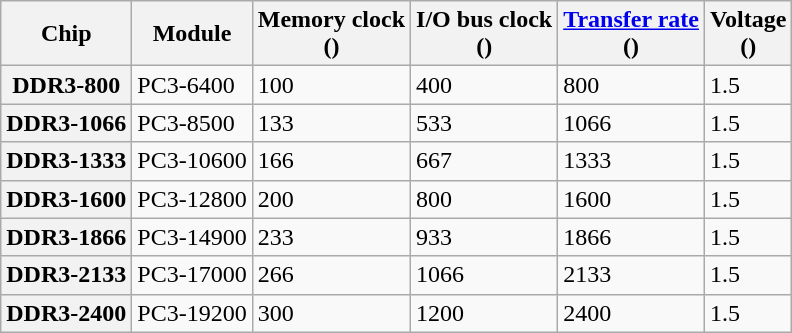<table class="wikitable plainrowheaders defaultright col1left col2left">
<tr>
<th scope="col">Chip</th>
<th scope="col">Module</th>
<th scope="col">Memory clock<br>()</th>
<th scope="col">I/O bus clock<br>()</th>
<th scope="col"><a href='#'>Transfer rate</a><br>(<a href='#'></a>)</th>
<th scope="col">Voltage<br>(<a href='#'></a>)</th>
</tr>
<tr>
<th scope="row">DDR3-800</th>
<td>PC3-6400</td>
<td>100</td>
<td>400</td>
<td>800</td>
<td>1.5</td>
</tr>
<tr>
<th scope="row">DDR3-1066</th>
<td>PC3-8500</td>
<td>133</td>
<td>533</td>
<td>1066</td>
<td>1.5</td>
</tr>
<tr>
<th scope="row">DDR3-1333</th>
<td>PC3-10600</td>
<td>166</td>
<td>667</td>
<td>1333</td>
<td>1.5</td>
</tr>
<tr>
<th scope="row">DDR3-1600</th>
<td>PC3-12800</td>
<td>200</td>
<td>800</td>
<td>1600</td>
<td>1.5</td>
</tr>
<tr>
<th scope="row">DDR3-1866</th>
<td>PC3-14900</td>
<td>233</td>
<td>933</td>
<td>1866</td>
<td>1.5</td>
</tr>
<tr>
<th scope="row">DDR3-2133</th>
<td>PC3-17000</td>
<td>266</td>
<td>1066</td>
<td>2133</td>
<td>1.5</td>
</tr>
<tr>
<th scope="row">DDR3-2400</th>
<td>PC3-19200</td>
<td>300</td>
<td>1200</td>
<td>2400</td>
<td>1.5</td>
</tr>
</table>
